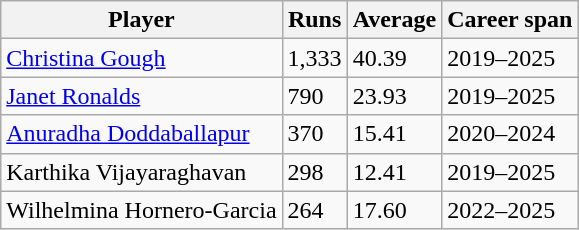<table class="wikitable">
<tr>
<th>Player</th>
<th>Runs</th>
<th>Average</th>
<th>Career span</th>
</tr>
<tr>
<td><a href='#'>Christina Gough</a></td>
<td>1,333</td>
<td>40.39</td>
<td>2019–2025</td>
</tr>
<tr>
<td><a href='#'>Janet Ronalds</a></td>
<td>790</td>
<td>23.93</td>
<td>2019–2025</td>
</tr>
<tr>
<td><a href='#'>Anuradha Doddaballapur</a></td>
<td>370</td>
<td>15.41</td>
<td>2020–2024</td>
</tr>
<tr>
<td>Karthika Vijayaraghavan</td>
<td>298</td>
<td>12.41</td>
<td>2019–2025</td>
</tr>
<tr>
<td>Wilhelmina Hornero-Garcia</td>
<td>264</td>
<td>17.60</td>
<td>2022–2025</td>
</tr>
</table>
